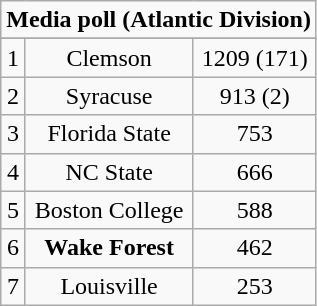<table class="wikitable" style="display: inline-table;">
<tr>
<td align="center" Colspan="3"><strong>Media poll (Atlantic Division)</strong></td>
</tr>
<tr align="center">
</tr>
<tr align="center">
<td>1</td>
<td>Clemson</td>
<td>1209 (171)</td>
</tr>
<tr align="center">
<td>2</td>
<td>Syracuse</td>
<td>913 (2)</td>
</tr>
<tr align="center">
<td>3</td>
<td>Florida State</td>
<td>753</td>
</tr>
<tr align="center">
<td>4</td>
<td>NC State</td>
<td>666</td>
</tr>
<tr align="center">
<td>5</td>
<td>Boston College</td>
<td>588</td>
</tr>
<tr align="center">
<td>6</td>
<td><strong>Wake Forest</strong></td>
<td>462</td>
</tr>
<tr align="center">
<td>7</td>
<td>Louisville</td>
<td>253</td>
</tr>
</table>
